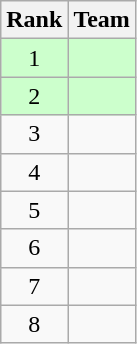<table class=wikitable style="text-align: center;">
<tr>
<th>Rank</th>
<th>Team</th>
</tr>
<tr style="background: #CCFFCC;">
<td>1</td>
<td style="text-align: left;"><strong></strong></td>
</tr>
<tr style="background: #CCFFCC;">
<td>2</td>
<td style="text-align: left;"><strong></strong></td>
</tr>
<tr>
<td>3</td>
<td style="text-align: left;"></td>
</tr>
<tr>
<td>4</td>
<td style="text-align: left;"></td>
</tr>
<tr>
<td>5</td>
<td style="text-align: left;"></td>
</tr>
<tr>
<td>6</td>
<td style="text-align: left;"></td>
</tr>
<tr>
<td>7</td>
<td style="text-align: left;"></td>
</tr>
<tr>
<td>8</td>
<td style="text-align: left;"></td>
</tr>
</table>
